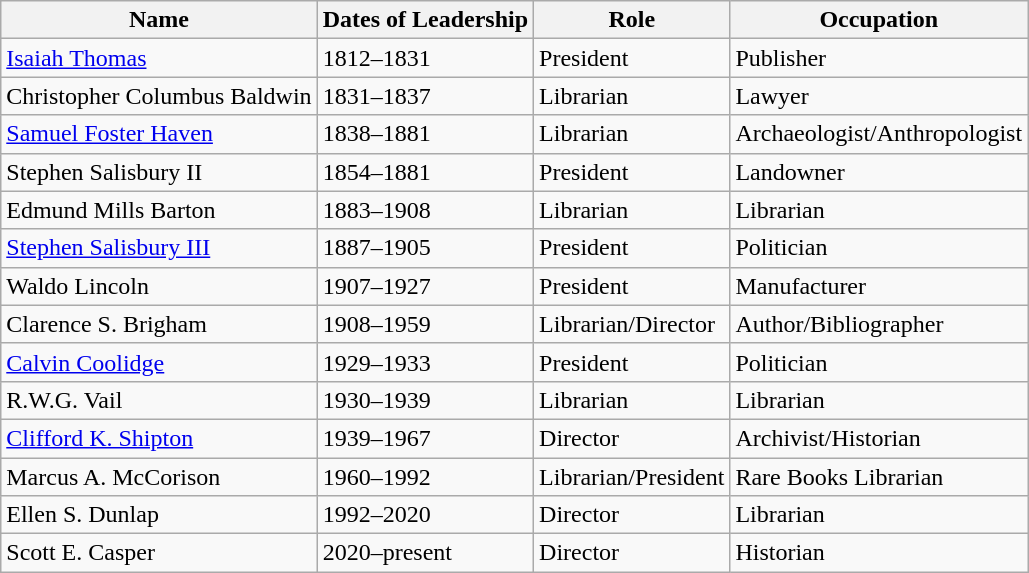<table class="wikitable">
<tr>
<th>Name</th>
<th>Dates of Leadership</th>
<th>Role</th>
<th>Occupation</th>
</tr>
<tr>
<td><a href='#'>Isaiah Thomas</a></td>
<td>1812–1831</td>
<td>President</td>
<td>Publisher</td>
</tr>
<tr>
<td>Christopher Columbus Baldwin</td>
<td>1831–1837</td>
<td>Librarian</td>
<td>Lawyer</td>
</tr>
<tr>
<td><a href='#'>Samuel Foster Haven</a></td>
<td>1838–1881</td>
<td>Librarian</td>
<td>Archaeologist/Anthropologist</td>
</tr>
<tr>
<td>Stephen Salisbury II</td>
<td>1854–1881</td>
<td>President</td>
<td>Landowner</td>
</tr>
<tr>
<td>Edmund Mills Barton</td>
<td>1883–1908</td>
<td>Librarian</td>
<td>Librarian</td>
</tr>
<tr>
<td><a href='#'>Stephen Salisbury III</a></td>
<td>1887–1905</td>
<td>President</td>
<td>Politician</td>
</tr>
<tr>
<td>Waldo Lincoln</td>
<td>1907–1927</td>
<td>President</td>
<td>Manufacturer</td>
</tr>
<tr>
<td>Clarence S. Brigham</td>
<td>1908–1959</td>
<td>Librarian/Director</td>
<td>Author/Bibliographer</td>
</tr>
<tr>
<td><a href='#'>Calvin Coolidge</a></td>
<td>1929–1933</td>
<td>President</td>
<td>Politician</td>
</tr>
<tr>
<td>R.W.G. Vail</td>
<td>1930–1939</td>
<td>Librarian</td>
<td>Librarian</td>
</tr>
<tr>
<td><a href='#'>Clifford K. Shipton</a></td>
<td>1939–1967</td>
<td>Director</td>
<td>Archivist/Historian</td>
</tr>
<tr>
<td>Marcus A. McCorison</td>
<td>1960–1992</td>
<td>Librarian/President</td>
<td>Rare Books Librarian</td>
</tr>
<tr>
<td>Ellen S. Dunlap</td>
<td>1992–2020</td>
<td>Director</td>
<td>Librarian</td>
</tr>
<tr>
<td>Scott E. Casper</td>
<td>2020–present</td>
<td>Director</td>
<td>Historian</td>
</tr>
</table>
